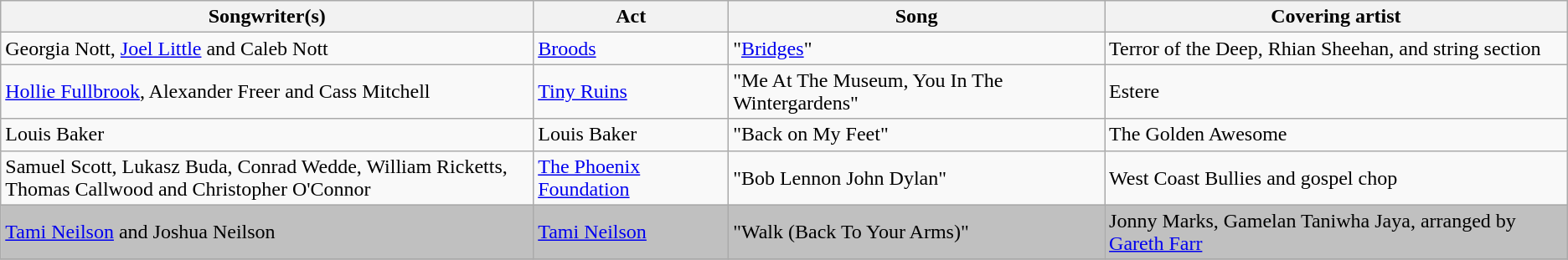<table class="wikitable">
<tr>
<th width="34%">Songwriter(s)</th>
<th>Act</th>
<th>Song</th>
<th>Covering artist</th>
</tr>
<tr>
<td>Georgia Nott, <a href='#'>Joel Little</a> and Caleb Nott</td>
<td><a href='#'>Broods</a></td>
<td>"<a href='#'>Bridges</a>"</td>
<td>Terror of the Deep, Rhian Sheehan, and string section</td>
</tr>
<tr>
<td><a href='#'>Hollie Fullbrook</a>, Alexander Freer and Cass Mitchell</td>
<td><a href='#'>Tiny Ruins</a></td>
<td>"Me At The Museum, You In The Wintergardens"</td>
<td>Estere</td>
</tr>
<tr>
<td>Louis Baker</td>
<td>Louis Baker</td>
<td>"Back on My Feet"</td>
<td>The Golden Awesome</td>
</tr>
<tr>
<td>Samuel Scott, Lukasz Buda, Conrad Wedde, William Ricketts, Thomas Callwood and Christopher O'Connor</td>
<td><a href='#'>The Phoenix Foundation</a></td>
<td>"Bob Lennon John Dylan"</td>
<td>West Coast Bullies and gospel chop</td>
</tr>
<tr bgcolor="silver">
<td><a href='#'>Tami Neilson</a> and Joshua Neilson</td>
<td><a href='#'>Tami Neilson</a></td>
<td>"Walk (Back To Your Arms)"</td>
<td>Jonny Marks, Gamelan Taniwha Jaya, arranged by <a href='#'>Gareth Farr</a></td>
</tr>
<tr>
</tr>
</table>
